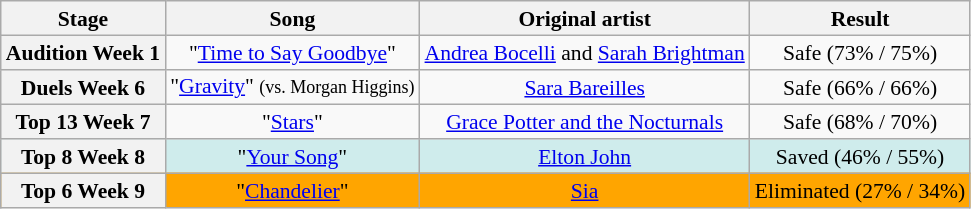<table class="wikitable" style="text-align:center; font-size:90%; line-height:16px;">
<tr>
<th scope="col">Stage</th>
<th scope="col">Song</th>
<th scope="col">Original artist</th>
<th scope="col">Result</th>
</tr>
<tr>
<th scope="row">Audition Week 1</th>
<td>"<a href='#'>Time to Say Goodbye</a>"</td>
<td><a href='#'>Andrea Bocelli</a> and <a href='#'>Sarah Brightman</a></td>
<td>Safe (73% / 75%)</td>
</tr>
<tr>
<th scope="row">Duels Week 6</th>
<td>"<a href='#'>Gravity</a>" <small>(vs. Morgan Higgins)</small></td>
<td><a href='#'>Sara Bareilles</a></td>
<td>Safe (66% / 66%)</td>
</tr>
<tr>
<th scope="row">Top 13 Week 7</th>
<td>"<a href='#'>Stars</a>"</td>
<td><a href='#'>Grace Potter and the Nocturnals</a></td>
<td>Safe (68% / 70%)</td>
</tr>
<tr bgcolor="#cfecec">
<th scope="row">Top 8 Week 8</th>
<td>"<a href='#'>Your Song</a>"</td>
<td><a href='#'>Elton John</a></td>
<td>Saved (46% / 55%)</td>
</tr>
<tr bgcolor="orange">
<th scope="row">Top 6 Week 9</th>
<td>"<a href='#'>Chandelier</a>"</td>
<td><a href='#'>Sia</a></td>
<td>Eliminated (27% / 34%)</td>
</tr>
</table>
